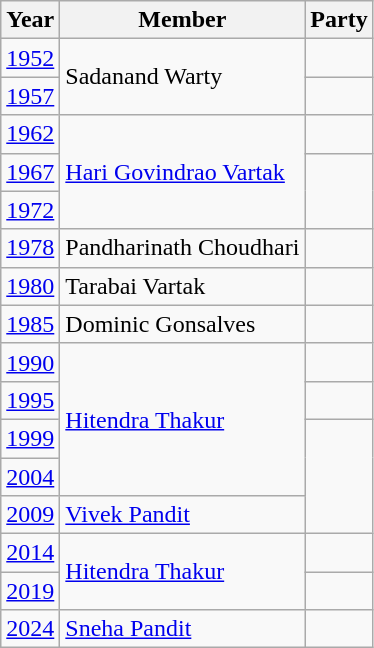<table class="wikitable">
<tr>
<th>Year</th>
<th>Member</th>
<th colspan="2">Party</th>
</tr>
<tr>
<td><a href='#'>1952</a></td>
<td rowspan="2">Sadanand Warty</td>
<td></td>
</tr>
<tr>
<td><a href='#'>1957</a></td>
<td></td>
</tr>
<tr>
<td><a href='#'>1962</a></td>
<td rowspan="3"><a href='#'>Hari Govindrao Vartak</a></td>
<td></td>
</tr>
<tr>
<td><a href='#'>1967</a></td>
</tr>
<tr>
<td><a href='#'>1972</a></td>
</tr>
<tr>
<td><a href='#'>1978</a></td>
<td>Pandharinath Choudhari</td>
<td></td>
</tr>
<tr>
<td><a href='#'>1980</a></td>
<td>Tarabai Vartak</td>
<td></td>
</tr>
<tr>
<td><a href='#'>1985</a></td>
<td>Dominic Gonsalves</td>
<td></td>
</tr>
<tr>
<td><a href='#'>1990</a></td>
<td rowspan="4"><a href='#'>Hitendra Thakur</a></td>
<td></td>
</tr>
<tr>
<td><a href='#'>1995</a></td>
<td></td>
</tr>
<tr>
<td><a href='#'>1999</a></td>
</tr>
<tr>
<td><a href='#'>2004</a></td>
</tr>
<tr>
<td><a href='#'>2009</a></td>
<td><a href='#'>Vivek Pandit</a></td>
</tr>
<tr>
<td><a href='#'>2014</a></td>
<td rowspan="2"><a href='#'>Hitendra Thakur</a></td>
<td></td>
</tr>
<tr [ RAJU MANMOHAN THAKRE]>
<td><a href='#'>2019</a></td>
</tr>
<tr>
<td><a href='#'>2024</a></td>
<td rowspan="1"><a href='#'>Sneha Pandit</a></td>
<td></td>
</tr>
</table>
